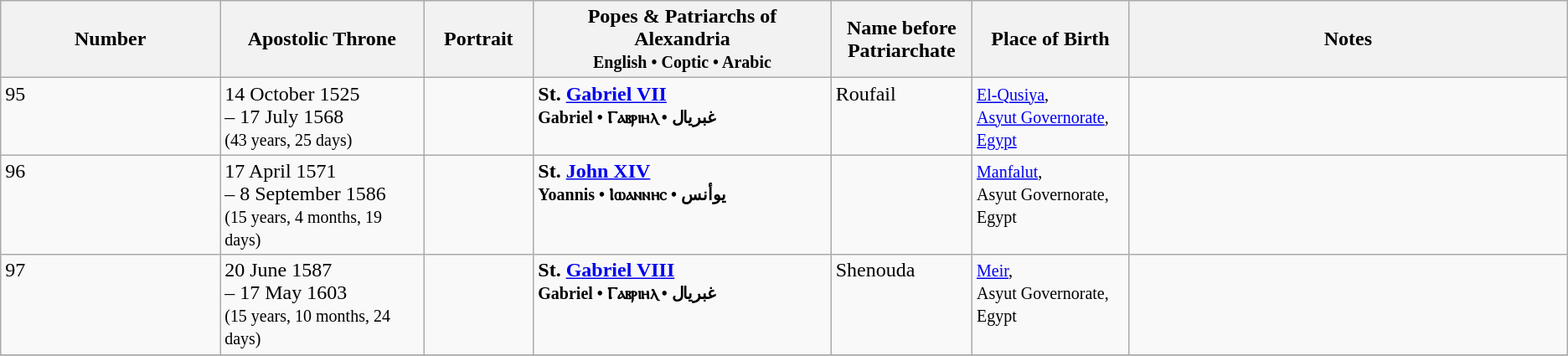<table class="wikitable">
<tr>
<th>Number</th>
<th style="width:13%;">Apostolic Throne</th>
<th style="width:7%;">Portrait</th>
<th style="width:19%;">Popes & Patriarchs of Alexandria<br><small>English • Coptic • Arabic</small></th>
<th style="width:9%;">Name before Patriarchate</th>
<th style="width:10%;">Place of Birth</th>
<th style="width:28%;">Notes</th>
</tr>
<tr valign="top">
<td>95</td>
<td>14 October 1525<br>– 17 July 1568<br><small>(43 years, 25 days)</small></td>
<td></td>
<td><strong>St. <a href='#'>Gabriel VII</a></strong><br><small><strong>Gabriel • Ⲅⲁⲃⲣⲓⲏⲗ • غبريال</strong></small></td>
<td>Roufail</td>
<td><small><a href='#'>El-Qusiya</a>, <br><a href='#'>Asyut Governorate</a>, <a href='#'>Egypt</a></small></td>
<td><small></small></td>
</tr>
<tr valign="top">
<td>96</td>
<td>17 April 1571<br>– 8 September 1586<br><small>(15 years, 4 months, 19 days)</small></td>
<td></td>
<td><strong>St. <a href='#'>John XIV</a></strong><br><small><strong>Yoannis • Ⲓⲱⲁⲛⲛⲏⲥ • يوأنس</strong></small></td>
<td></td>
<td><small> <a href='#'>Manfalut</a>,<br>Asyut Governorate, Egypt</small></td>
<td><small></small></td>
</tr>
<tr valign="top">
<td>97</td>
<td>20 June 1587<br>– 17 May 1603<br><small>(15 years, 10 months, 24 days)</small></td>
<td></td>
<td><strong>St. <a href='#'>Gabriel VIII</a></strong><br><small><strong>Gabriel • Ⲅⲁⲃⲣⲓⲏⲗ • غبريال</strong></small></td>
<td>Shenouda</td>
<td><small><a href='#'>Meir</a>,<br> Asyut Governorate, Egypt</small></td>
<td><small></small></td>
</tr>
<tr valign="top">
</tr>
</table>
